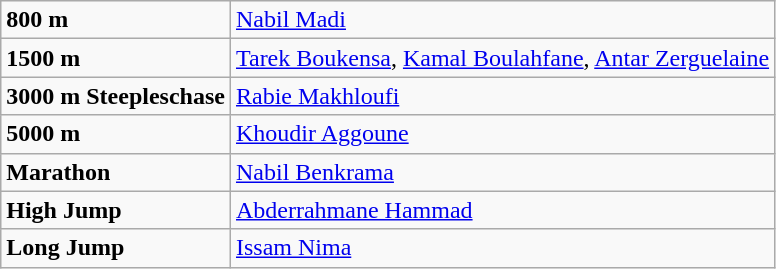<table class="wikitable">
<tr>
<td><strong>800 m</strong></td>
<td><a href='#'>Nabil Madi</a></td>
</tr>
<tr>
<td><strong>1500 m</strong></td>
<td><a href='#'>Tarek Boukensa</a>, <a href='#'>Kamal Boulahfane</a>, <a href='#'>Antar Zerguelaine</a></td>
</tr>
<tr>
<td><strong>3000 m Steepleschase</strong></td>
<td><a href='#'>Rabie Makhloufi</a></td>
</tr>
<tr>
<td><strong>5000 m</strong></td>
<td><a href='#'>Khoudir Aggoune</a></td>
</tr>
<tr>
<td><strong>Marathon</strong></td>
<td><a href='#'>Nabil Benkrama</a></td>
</tr>
<tr>
<td><strong>High Jump</strong></td>
<td><a href='#'>Abderrahmane Hammad</a></td>
</tr>
<tr>
<td><strong>Long Jump</strong></td>
<td><a href='#'>Issam Nima</a></td>
</tr>
</table>
